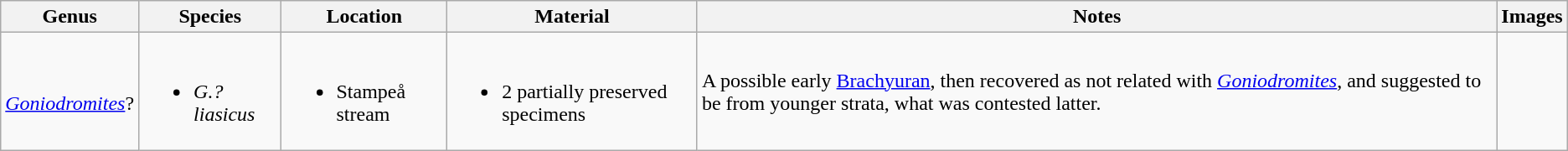<table class="wikitable" align="center">
<tr>
<th>Genus</th>
<th>Species</th>
<th>Location</th>
<th>Material</th>
<th>Notes</th>
<th>Images</th>
</tr>
<tr>
<td><br><em><a href='#'>Goniodromites</a></em>?</td>
<td><br><ul><li><em>G.? liasicus</em></li></ul></td>
<td><br><ul><li>Stampeå stream</li></ul></td>
<td><br><ul><li>2 partially preserved specimens</li></ul></td>
<td>A possible early <a href='#'>Brachyuran</a>, then recovered as not related with <em><a href='#'>Goniodromites</a></em>, and suggested to be from younger strata, what was contested latter.</td>
<td></td>
</tr>
</table>
